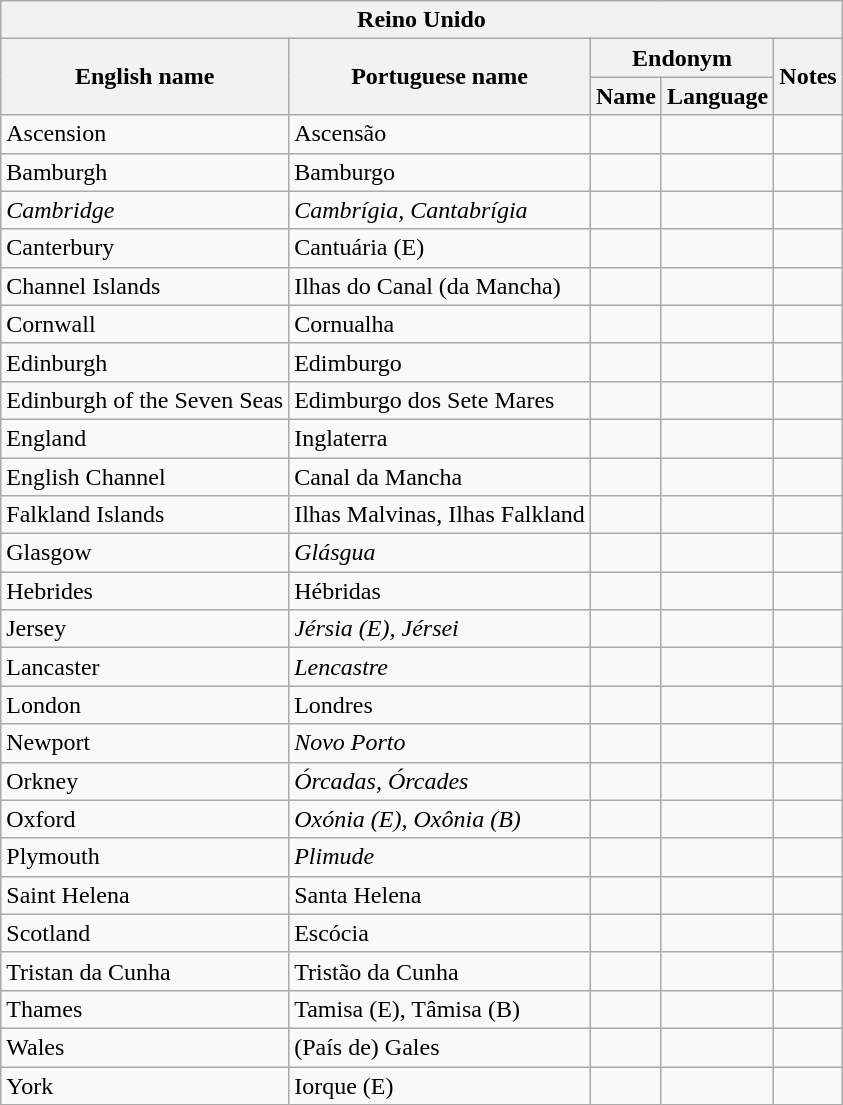<table class="wikitable sortable">
<tr>
<th colspan="5"> Reino Unido</th>
</tr>
<tr>
<th rowspan="2">English name</th>
<th rowspan="2">Portuguese name</th>
<th colspan="2">Endonym</th>
<th rowspan="2">Notes</th>
</tr>
<tr>
<th>Name</th>
<th>Language</th>
</tr>
<tr>
<td>Ascension</td>
<td>Ascensão</td>
<td></td>
<td></td>
<td></td>
</tr>
<tr>
<td>Bamburgh</td>
<td>Bamburgo</td>
<td></td>
<td></td>
<td></td>
</tr>
<tr>
<td><em>Cambridge</em></td>
<td><em>Cambrígia, Cantabrígia</em></td>
<td></td>
<td></td>
<td></td>
</tr>
<tr>
<td>Canterbury</td>
<td>Cantuária (E)</td>
<td></td>
<td></td>
<td></td>
</tr>
<tr>
<td>Channel Islands</td>
<td>Ilhas do Canal (da Mancha)</td>
<td></td>
<td></td>
<td></td>
</tr>
<tr>
<td>Cornwall</td>
<td>Cornualha</td>
<td></td>
<td></td>
<td></td>
</tr>
<tr>
<td>Edinburgh</td>
<td>Edimburgo</td>
<td></td>
<td></td>
<td></td>
</tr>
<tr>
<td>Edinburgh of the Seven Seas</td>
<td>Edimburgo dos Sete Mares</td>
<td></td>
<td></td>
<td></td>
</tr>
<tr>
<td>England</td>
<td>Inglaterra</td>
<td></td>
<td></td>
<td></td>
</tr>
<tr>
<td>English Channel</td>
<td>Canal da Mancha</td>
<td></td>
<td></td>
<td></td>
</tr>
<tr>
<td>Falkland Islands</td>
<td>Ilhas Malvinas, Ilhas Falkland</td>
<td></td>
<td></td>
<td></td>
</tr>
<tr>
<td>Glasgow</td>
<td><em>Glásgua</em></td>
<td></td>
<td></td>
<td></td>
</tr>
<tr>
<td>Hebrides</td>
<td>Hébridas</td>
<td></td>
<td></td>
<td></td>
</tr>
<tr>
<td>Jersey</td>
<td><em>Jérsia (E), Jérsei</em></td>
<td></td>
<td></td>
<td></td>
</tr>
<tr>
<td>Lancaster</td>
<td><em>Lencastre</em></td>
<td></td>
<td></td>
<td></td>
</tr>
<tr>
<td>London</td>
<td>Londres</td>
<td></td>
<td></td>
<td></td>
</tr>
<tr>
<td>Newport</td>
<td><em>Novo Porto</em></td>
<td></td>
<td></td>
<td></td>
</tr>
<tr>
<td>Orkney</td>
<td><em>Órcadas, Órcades</em></td>
<td></td>
<td></td>
<td></td>
</tr>
<tr>
<td>Oxford</td>
<td><em>Oxónia (E), Oxônia (B)</em></td>
<td></td>
<td></td>
<td></td>
</tr>
<tr>
<td>Plymouth</td>
<td><em>Plimude</em></td>
<td></td>
<td></td>
<td></td>
</tr>
<tr>
<td>Saint Helena</td>
<td>Santa Helena</td>
<td></td>
<td></td>
<td></td>
</tr>
<tr>
<td>Scotland</td>
<td>Escócia</td>
<td></td>
<td></td>
<td></td>
</tr>
<tr>
<td>Tristan da Cunha</td>
<td>Tristão da Cunha</td>
<td></td>
<td></td>
<td></td>
</tr>
<tr>
<td>Thames</td>
<td>Tamisa (E), Tâmisa (B)</td>
<td></td>
<td></td>
<td></td>
</tr>
<tr>
<td>Wales</td>
<td>(País de) Gales</td>
<td></td>
<td></td>
<td></td>
</tr>
<tr>
<td>York</td>
<td>Iorque (E)</td>
<td></td>
<td></td>
<td></td>
</tr>
</table>
